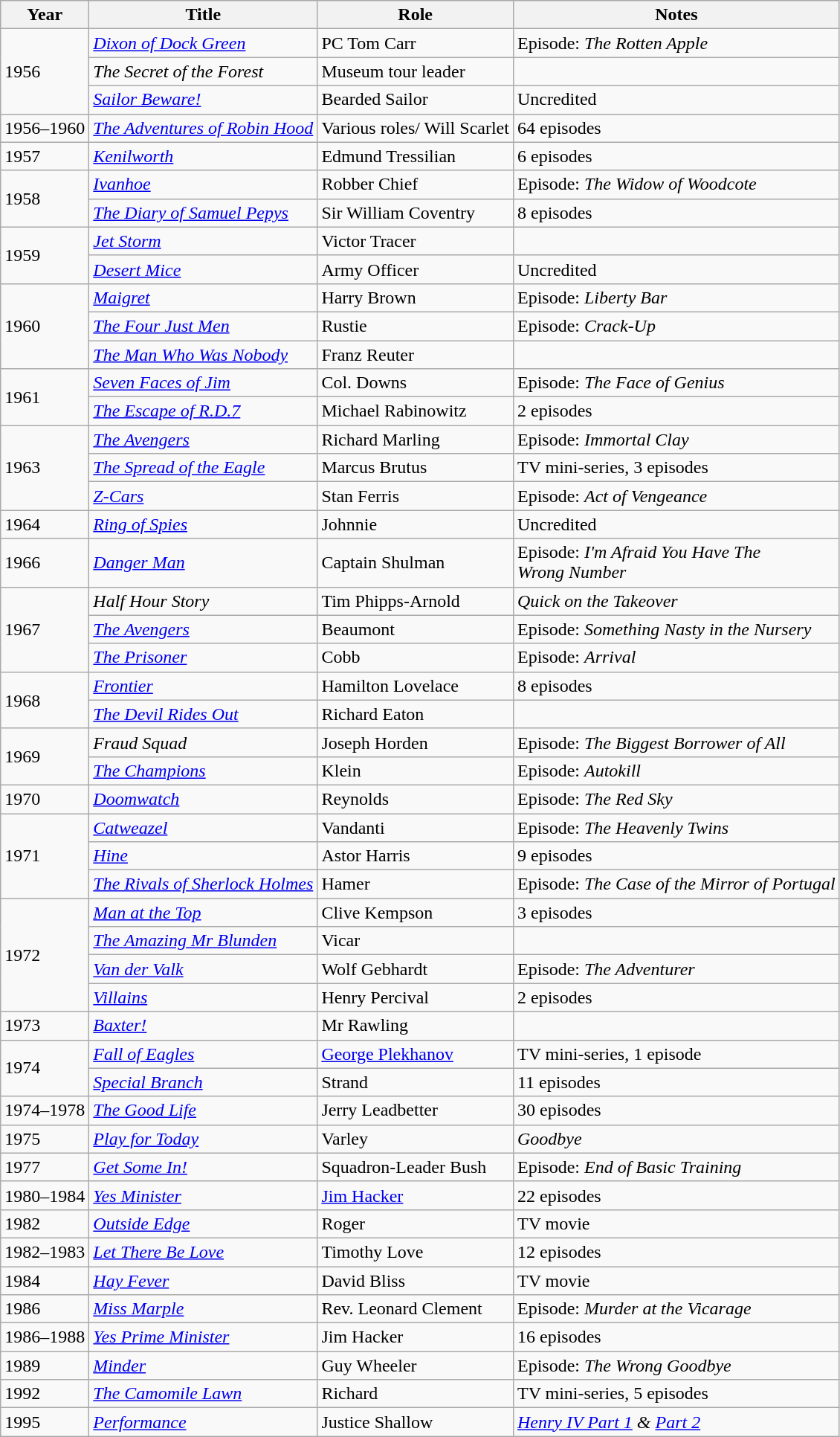<table class="wikitable sortable">
<tr>
<th>Year</th>
<th>Title</th>
<th>Role</th>
<th class = "unsortable">Notes</th>
</tr>
<tr>
<td rowspan="3">1956</td>
<td><em><a href='#'>Dixon of Dock Green</a></em></td>
<td>PC Tom Carr</td>
<td>Episode: <em>The Rotten Apple</em></td>
</tr>
<tr>
<td><em>The Secret of the Forest</em></td>
<td>Museum tour leader</td>
<td></td>
</tr>
<tr>
<td><em><a href='#'>Sailor Beware!</a></em></td>
<td>Bearded Sailor</td>
<td>Uncredited</td>
</tr>
<tr>
<td>1956–1960</td>
<td><em><a href='#'>The Adventures of Robin Hood</a></em></td>
<td>Various roles/ Will Scarlet</td>
<td>64 episodes</td>
</tr>
<tr>
<td>1957</td>
<td><em><a href='#'>Kenilworth</a></em></td>
<td>Edmund Tressilian</td>
<td>6 episodes</td>
</tr>
<tr>
<td rowspan="2">1958</td>
<td><em><a href='#'>Ivanhoe</a></em></td>
<td>Robber Chief</td>
<td>Episode: <em>The Widow of Woodcote</em></td>
</tr>
<tr>
<td><em><a href='#'>The Diary of Samuel Pepys</a></em></td>
<td>Sir William Coventry</td>
<td>8 episodes</td>
</tr>
<tr>
<td rowspan="2">1959</td>
<td><em><a href='#'>Jet Storm</a></em></td>
<td>Victor Tracer</td>
<td></td>
</tr>
<tr>
<td><em><a href='#'>Desert Mice</a></em></td>
<td>Army Officer</td>
<td>Uncredited</td>
</tr>
<tr>
<td rowspan="3">1960</td>
<td><em><a href='#'>Maigret</a></em></td>
<td>Harry Brown</td>
<td>Episode: <em>Liberty Bar</em></td>
</tr>
<tr>
<td><em><a href='#'>The Four Just Men</a></em></td>
<td>Rustie</td>
<td>Episode: <em>Crack-Up</em></td>
</tr>
<tr>
<td><em><a href='#'>The Man Who Was Nobody</a></em></td>
<td>Franz Reuter</td>
<td></td>
</tr>
<tr>
<td rowspan="2">1961</td>
<td><a href='#'><em>Seven Faces of Jim</em></a></td>
<td>Col. Downs</td>
<td>Episode: <em>The Face of Genius</em></td>
</tr>
<tr>
<td><em><a href='#'>The Escape of R.D.7</a></em></td>
<td>Michael Rabinowitz</td>
<td>2 episodes</td>
</tr>
<tr>
<td rowspan="3">1963</td>
<td><em><a href='#'>The Avengers</a></em></td>
<td>Richard Marling</td>
<td>Episode: <em>Immortal Clay</em></td>
</tr>
<tr>
<td><em><a href='#'>The Spread of the Eagle</a></em></td>
<td>Marcus Brutus</td>
<td>TV mini-series, 3 episodes</td>
</tr>
<tr>
<td><em><a href='#'>Z-Cars</a></em></td>
<td>Stan Ferris</td>
<td>Episode: <em>Act of Vengeance</em></td>
</tr>
<tr>
<td>1964</td>
<td><em><a href='#'>Ring of Spies</a></em></td>
<td>Johnnie</td>
<td>Uncredited</td>
</tr>
<tr>
<td>1966</td>
<td><em><a href='#'>Danger Man</a></em></td>
<td>Captain Shulman</td>
<td>Episode: <em>I'm Afraid You Have The</em><br><em>Wrong Number</em></td>
</tr>
<tr>
<td rowspan="3">1967</td>
<td><em>Half Hour Story</em></td>
<td>Tim Phipps-Arnold</td>
<td><em>Quick on the Takeover</em></td>
</tr>
<tr>
<td><em><a href='#'>The Avengers</a></em></td>
<td>Beaumont</td>
<td>Episode: <em>Something Nasty in the Nursery</em></td>
</tr>
<tr>
<td><em><a href='#'>The Prisoner</a></em></td>
<td>Cobb</td>
<td>Episode: <em>Arrival</em></td>
</tr>
<tr>
<td rowspan="2">1968</td>
<td><em><a href='#'>Frontier</a></em></td>
<td>Hamilton Lovelace</td>
<td>8 episodes</td>
</tr>
<tr>
<td><em><a href='#'>The Devil Rides Out</a></em></td>
<td>Richard Eaton</td>
<td></td>
</tr>
<tr>
<td rowspan="2">1969</td>
<td><em>Fraud Squad</em></td>
<td>Joseph Horden</td>
<td>Episode: <em>The Biggest Borrower of All</em></td>
</tr>
<tr>
<td><em><a href='#'>The Champions</a></em></td>
<td>Klein</td>
<td>Episode: <em>Autokill</em></td>
</tr>
<tr>
<td>1970</td>
<td><em><a href='#'>Doomwatch</a></em></td>
<td>Reynolds</td>
<td>Episode: <em>The Red Sky</em></td>
</tr>
<tr>
<td rowspan="3">1971</td>
<td><em><a href='#'>Catweazel</a></em></td>
<td>Vandanti</td>
<td>Episode: <em>The Heavenly Twins</em></td>
</tr>
<tr>
<td><em><a href='#'>Hine</a></em></td>
<td>Astor Harris</td>
<td>9 episodes</td>
</tr>
<tr>
<td><em><a href='#'>The Rivals of Sherlock Holmes</a></em></td>
<td>Hamer</td>
<td>Episode: <em>The Case of the Mirror of Portugal</em></td>
</tr>
<tr>
<td rowspan="4">1972</td>
<td><em><a href='#'>Man at the Top</a></em></td>
<td>Clive Kempson</td>
<td>3 episodes</td>
</tr>
<tr>
<td><em><a href='#'>The Amazing Mr Blunden</a></em></td>
<td>Vicar</td>
<td></td>
</tr>
<tr>
<td><em><a href='#'>Van der Valk</a></em></td>
<td>Wolf Gebhardt</td>
<td>Episode: <em>The Adventurer</em></td>
</tr>
<tr>
<td><em><a href='#'>Villains</a></em></td>
<td>Henry Percival</td>
<td>2 episodes</td>
</tr>
<tr>
<td>1973</td>
<td><em><a href='#'>Baxter!</a></em></td>
<td>Mr Rawling</td>
<td></td>
</tr>
<tr>
<td rowspan="2">1974</td>
<td><em><a href='#'>Fall of Eagles</a></em></td>
<td><a href='#'>George Plekhanov</a></td>
<td>TV mini-series, 1 episode</td>
</tr>
<tr>
<td><em><a href='#'>Special Branch</a></em></td>
<td>Strand</td>
<td>11 episodes</td>
</tr>
<tr>
<td>1974–1978</td>
<td><em><a href='#'>The Good Life</a></em></td>
<td>Jerry Leadbetter</td>
<td>30 episodes</td>
</tr>
<tr>
<td>1975</td>
<td><em><a href='#'>Play for Today</a></em></td>
<td>Varley</td>
<td><em>Goodbye</em></td>
</tr>
<tr>
<td>1977</td>
<td><em><a href='#'>Get Some In!</a></em></td>
<td>Squadron-Leader Bush</td>
<td>Episode: <em>End of Basic Training</em></td>
</tr>
<tr>
<td>1980–1984</td>
<td><em><a href='#'>Yes Minister</a></em></td>
<td><a href='#'>Jim Hacker</a></td>
<td>22 episodes</td>
</tr>
<tr>
<td>1982</td>
<td><em><a href='#'>Outside Edge</a></em></td>
<td>Roger</td>
<td>TV movie</td>
</tr>
<tr>
<td>1982–1983</td>
<td><em><a href='#'>Let There Be Love</a></em></td>
<td>Timothy Love</td>
<td>12 episodes</td>
</tr>
<tr>
<td>1984</td>
<td><em><a href='#'>Hay Fever</a></em></td>
<td>David Bliss</td>
<td>TV movie</td>
</tr>
<tr>
<td>1986</td>
<td><em><a href='#'>Miss Marple</a></em></td>
<td>Rev. Leonard Clement</td>
<td>Episode: <em>Murder at the Vicarage</em></td>
</tr>
<tr>
<td>1986–1988</td>
<td><em><a href='#'>Yes Prime Minister</a></em></td>
<td>Jim Hacker</td>
<td>16 episodes</td>
</tr>
<tr>
<td>1989</td>
<td><em><a href='#'>Minder</a></em></td>
<td>Guy Wheeler</td>
<td>Episode: <em>The Wrong Goodbye</em></td>
</tr>
<tr>
<td>1992</td>
<td><em><a href='#'>The Camomile Lawn</a></em></td>
<td>Richard</td>
<td>TV mini-series, 5 episodes</td>
</tr>
<tr>
<td>1995</td>
<td><a href='#'><em>Performance</em></a></td>
<td>Justice Shallow</td>
<td><em><a href='#'>Henry IV Part 1</a> & <a href='#'>Part 2</a></em></td>
</tr>
</table>
